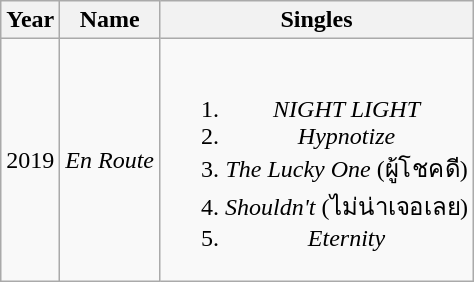<table class="wikitable" style="text-align:center;">
<tr>
<th>Year</th>
<th>Name</th>
<th>Singles</th>
</tr>
<tr>
<td>2019</td>
<td><em>En Route</em></td>
<td><br><ol><li><em>NIGHT LIGHT</em></li><li><em>Hypnotize</em></li><li><em>The Lucky One</em> (ผู้โชคดี)</li><li><em>Shouldn't</em> (ไม่น่าเจอเลย)</li><li><em>Eternity</em></li></ol></td>
</tr>
</table>
